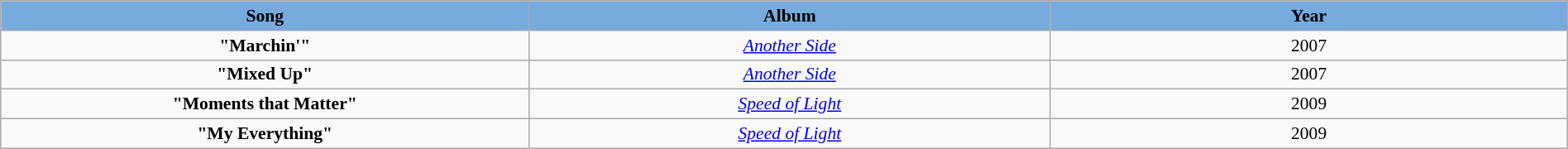<table class="wikitable" style="margin:0.5em auto; clear:both; font-size:.9em; text-align:center; width:100%">
<tr>
<th width="500" style="background: #7ad;">Song</th>
<th width="500" style="background: #7ad;">Album</th>
<th width="500" style="background: #7ad;">Year</th>
</tr>
<tr>
<td><strong>"Marchin'"</strong></td>
<td><em><a href='#'>Another Side</a></em></td>
<td>2007</td>
</tr>
<tr>
<td><strong>"Mixed Up"</strong></td>
<td><em><a href='#'>Another Side</a></em></td>
<td>2007</td>
</tr>
<tr>
<td><strong>"Moments that Matter"</strong></td>
<td><em><a href='#'>Speed of Light</a></em></td>
<td>2009</td>
</tr>
<tr>
<td><strong>"My Everything"</strong></td>
<td><em><a href='#'>Speed of Light</a></em></td>
<td>2009</td>
</tr>
</table>
